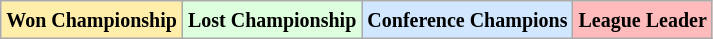<table class="wikitable">
<tr>
<td bgcolor="#ffeeaa"><small><strong>Won Championship</strong></small></td>
<td bgcolor="#ddffdd"><small><strong>Lost Championship</strong></small></td>
<td bgcolor="#d0e7ff"><small><strong>Conference Champions</strong></small></td>
<td bgcolor="#ffbbbb"><small><strong>League Leader</strong></small></td>
</tr>
</table>
